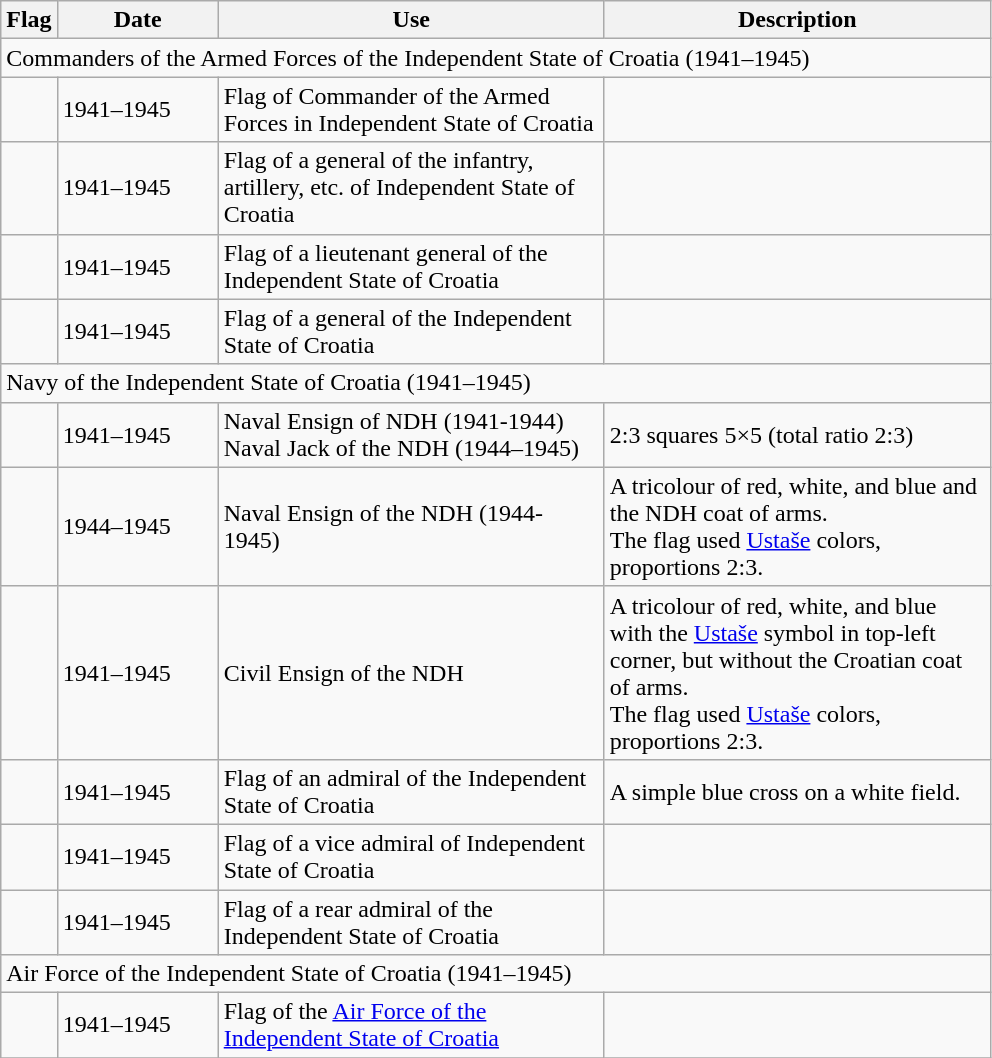<table class="wikitable">
<tr>
<th>Flag</th>
<th style="width:100px;">Date</th>
<th style="width:250px;">Use</th>
<th style="width:250px;">Description</th>
</tr>
<tr>
<td colspan="4" class="center">Commanders of the Armed Forces of the Independent State of Croatia (1941–1945)</td>
</tr>
<tr>
<td></td>
<td>1941–1945</td>
<td>Flag of Commander of the Armed Forces in Independent State of Croatia</td>
<td></td>
</tr>
<tr>
<td></td>
<td>1941–1945</td>
<td>Flag of a general of the infantry, artillery, etc. of Independent State of Croatia</td>
<td></td>
</tr>
<tr>
<td></td>
<td>1941–1945</td>
<td>Flag of a lieutenant general of the Independent State of Croatia</td>
<td></td>
</tr>
<tr>
<td></td>
<td>1941–1945</td>
<td>Flag of a general of the Independent State of Croatia</td>
<td></td>
</tr>
<tr>
<td colspan="4" class="center">Navy of the Independent State of Croatia (1941–1945)</td>
</tr>
<tr>
<td></td>
<td>1941–1945</td>
<td>Naval Ensign of NDH (1941-1944)<br>Naval Jack of the NDH (1944–1945)</td>
<td>2:3 squares 5×5 (total ratio 2:3)</td>
</tr>
<tr>
<td></td>
<td>1944–1945</td>
<td>Naval Ensign of the NDH (1944-1945)</td>
<td>A tricolour of red, white, and blue and the NDH coat of arms.<br>The flag used <a href='#'>Ustaše</a> colors, proportions 2:3.</td>
</tr>
<tr>
<td></td>
<td>1941–1945</td>
<td>Civil Ensign of the NDH</td>
<td>A tricolour of red, white, and blue with the <a href='#'>Ustaše</a> symbol in top-left corner, but without the Croatian coat of arms.<br>The flag used <a href='#'>Ustaše</a> colors, proportions 2:3.</td>
</tr>
<tr>
<td></td>
<td>1941–1945</td>
<td>Flag of an admiral of the Independent State of Croatia</td>
<td>A simple blue cross on a white field.</td>
</tr>
<tr>
<td></td>
<td>1941–1945</td>
<td>Flag of a vice admiral of Independent State of Croatia</td>
<td></td>
</tr>
<tr>
<td></td>
<td>1941–1945</td>
<td>Flag of a rear admiral of the Independent State of Croatia</td>
<td></td>
</tr>
<tr>
<td colspan="4" class="center">Air Force of the Independent State of Croatia (1941–1945)</td>
</tr>
<tr>
<td></td>
<td>1941–1945</td>
<td>Flag of the <a href='#'>Air Force of the Independent State of Croatia</a></td>
<td></td>
</tr>
<tr>
</tr>
</table>
